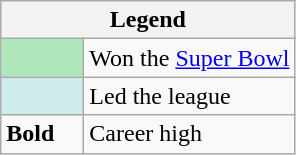<table class="wikitable">
<tr>
<th colspan="2">Legend</th>
</tr>
<tr>
<td style="background:#afe6ba; width:3em;"></td>
<td>Won the <a href='#'>Super Bowl</a></td>
</tr>
<tr>
<td style="background:#cfecec; width:3em;"></td>
<td>Led the league</td>
</tr>
<tr>
<td><strong>Bold</strong></td>
<td>Career high</td>
</tr>
</table>
